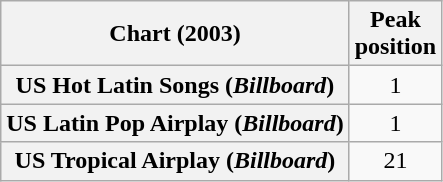<table class="wikitable sortable plainrowheaders" style="text-align:center">
<tr>
<th scope="col">Chart (2003)</th>
<th scope="col">Peak<br>position</th>
</tr>
<tr>
<th scope="row">US Hot Latin Songs (<em>Billboard</em>)</th>
<td>1</td>
</tr>
<tr>
<th scope="row">US Latin Pop Airplay (<em>Billboard</em>)</th>
<td>1</td>
</tr>
<tr>
<th scope="row">US Tropical Airplay (<em>Billboard</em>)</th>
<td>21</td>
</tr>
</table>
